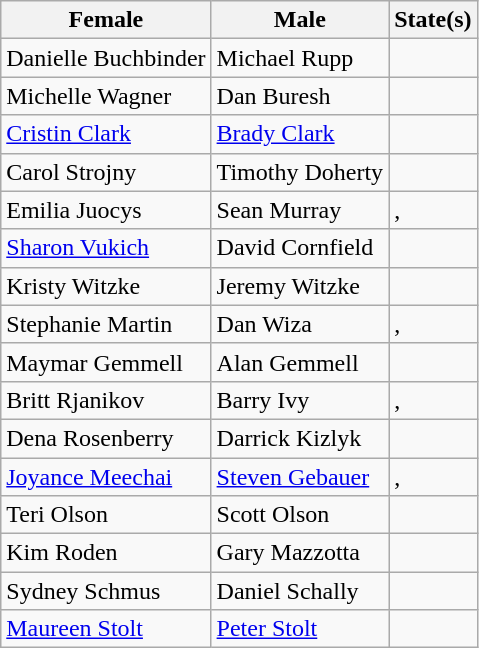<table class="wikitable">
<tr>
<th>Female</th>
<th>Male</th>
<th>State(s)</th>
</tr>
<tr>
<td>Danielle Buchbinder</td>
<td>Michael Rupp</td>
<td></td>
</tr>
<tr>
<td>Michelle Wagner</td>
<td>Dan Buresh</td>
<td></td>
</tr>
<tr>
<td><a href='#'>Cristin Clark</a></td>
<td><a href='#'>Brady Clark</a></td>
<td></td>
</tr>
<tr>
<td>Carol Strojny</td>
<td>Timothy Doherty</td>
<td></td>
</tr>
<tr>
<td>Emilia Juocys</td>
<td>Sean Murray</td>
<td>, </td>
</tr>
<tr>
<td><a href='#'>Sharon Vukich</a></td>
<td>David Cornfield</td>
<td></td>
</tr>
<tr>
<td>Kristy Witzke</td>
<td>Jeremy Witzke</td>
<td></td>
</tr>
<tr>
<td>Stephanie Martin</td>
<td>Dan Wiza</td>
<td>, </td>
</tr>
<tr>
<td>Maymar Gemmell</td>
<td>Alan Gemmell</td>
<td></td>
</tr>
<tr>
<td>Britt Rjanikov</td>
<td>Barry Ivy</td>
<td>, </td>
</tr>
<tr>
<td>Dena Rosenberry</td>
<td>Darrick Kizlyk</td>
<td></td>
</tr>
<tr>
<td><a href='#'>Joyance Meechai</a></td>
<td><a href='#'>Steven Gebauer</a></td>
<td>, </td>
</tr>
<tr>
<td>Teri Olson</td>
<td>Scott Olson</td>
<td></td>
</tr>
<tr>
<td>Kim Roden</td>
<td>Gary Mazzotta</td>
<td></td>
</tr>
<tr>
<td>Sydney Schmus</td>
<td>Daniel Schally</td>
<td></td>
</tr>
<tr>
<td><a href='#'>Maureen Stolt</a></td>
<td><a href='#'>Peter Stolt</a></td>
<td></td>
</tr>
</table>
